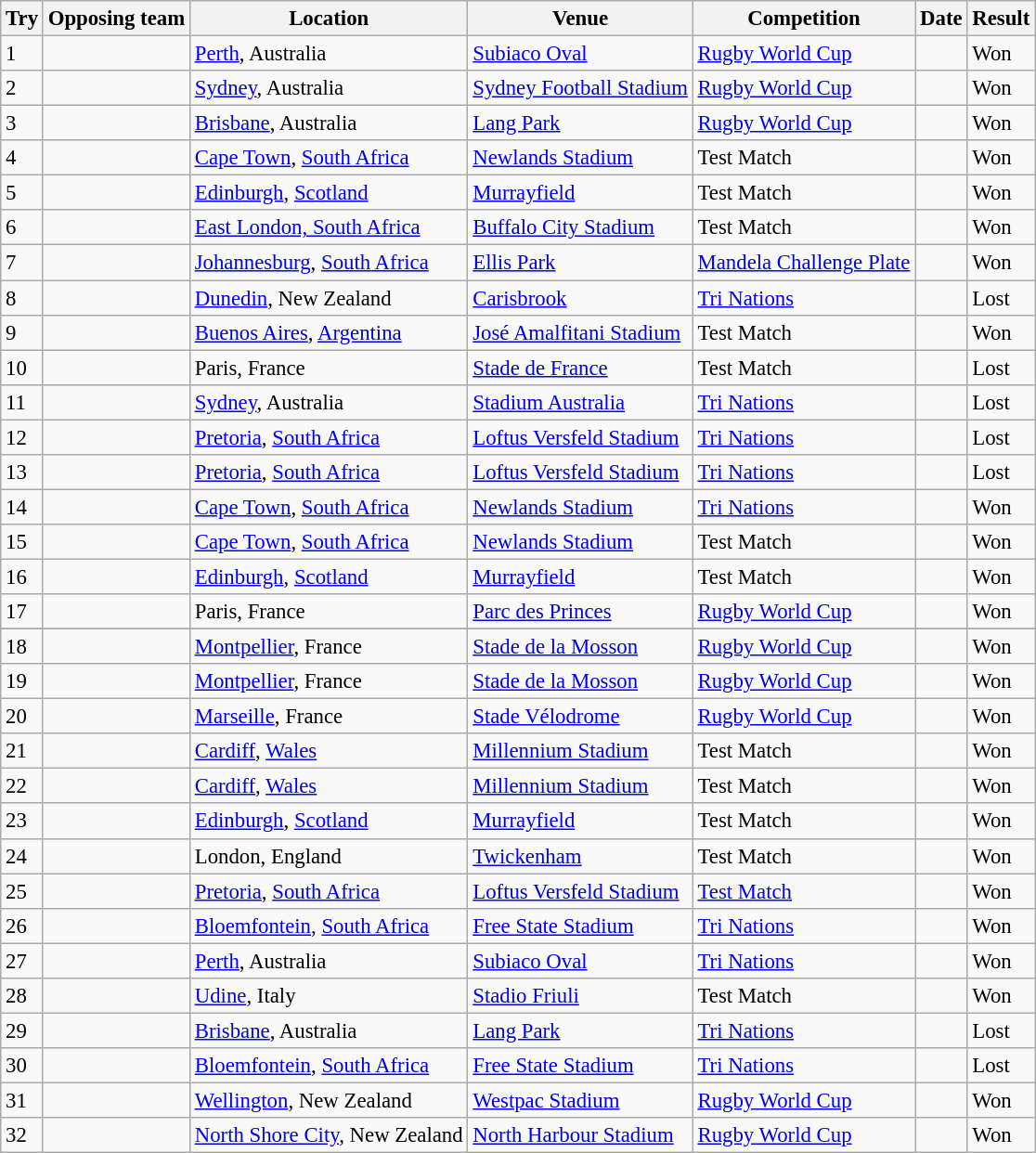<table class="wikitable sortable" style="font-size:95%">
<tr>
<th>Try</th>
<th>Opposing team</th>
<th>Location</th>
<th>Venue</th>
<th>Competition</th>
<th>Date</th>
<th>Result</th>
</tr>
<tr>
<td>1</td>
<td></td>
<td><a href='#'>Perth</a>, Australia</td>
<td><a href='#'>Subiaco Oval</a></td>
<td><a href='#'>Rugby World Cup</a></td>
<td></td>
<td>Won</td>
</tr>
<tr>
<td>2</td>
<td></td>
<td><a href='#'>Sydney</a>, Australia</td>
<td><a href='#'>Sydney Football Stadium</a></td>
<td><a href='#'>Rugby World Cup</a></td>
<td></td>
<td>Won</td>
</tr>
<tr>
<td>3</td>
<td></td>
<td><a href='#'>Brisbane</a>, Australia</td>
<td><a href='#'>Lang Park</a></td>
<td><a href='#'>Rugby World Cup</a></td>
<td></td>
<td>Won</td>
</tr>
<tr>
<td>4</td>
<td></td>
<td><a href='#'>Cape Town</a>, <a href='#'>South Africa</a></td>
<td><a href='#'>Newlands Stadium</a></td>
<td>Test Match</td>
<td></td>
<td>Won</td>
</tr>
<tr>
<td>5</td>
<td></td>
<td><a href='#'>Edinburgh</a>, <a href='#'>Scotland</a></td>
<td><a href='#'>Murrayfield</a></td>
<td>Test Match</td>
<td></td>
<td>Won</td>
</tr>
<tr>
<td>6</td>
<td></td>
<td><a href='#'>East London, South Africa</a></td>
<td><a href='#'>Buffalo City Stadium</a></td>
<td>Test Match</td>
<td></td>
<td>Won</td>
</tr>
<tr>
<td>7</td>
<td></td>
<td><a href='#'>Johannesburg</a>, <a href='#'>South Africa</a></td>
<td><a href='#'>Ellis Park</a></td>
<td><a href='#'>Mandela Challenge Plate</a></td>
<td></td>
<td>Won</td>
</tr>
<tr>
<td>8</td>
<td></td>
<td><a href='#'>Dunedin</a>, New Zealand</td>
<td><a href='#'>Carisbrook</a></td>
<td><a href='#'>Tri Nations</a></td>
<td></td>
<td>Lost</td>
</tr>
<tr>
<td>9</td>
<td></td>
<td><a href='#'>Buenos Aires</a>, <a href='#'>Argentina</a></td>
<td><a href='#'>José Amalfitani Stadium</a></td>
<td>Test Match</td>
<td></td>
<td>Won</td>
</tr>
<tr>
<td>10</td>
<td></td>
<td>Paris, France</td>
<td><a href='#'>Stade de France</a></td>
<td>Test Match</td>
<td></td>
<td>Lost</td>
</tr>
<tr>
<td>11</td>
<td></td>
<td><a href='#'>Sydney</a>, Australia</td>
<td><a href='#'>Stadium Australia</a></td>
<td><a href='#'>Tri Nations</a></td>
<td></td>
<td>Lost</td>
</tr>
<tr>
<td>12</td>
<td></td>
<td><a href='#'>Pretoria</a>, <a href='#'>South Africa</a></td>
<td><a href='#'>Loftus Versfeld Stadium</a></td>
<td><a href='#'>Tri Nations</a></td>
<td></td>
<td>Lost</td>
</tr>
<tr>
<td>13</td>
<td></td>
<td><a href='#'>Pretoria</a>, <a href='#'>South Africa</a></td>
<td><a href='#'>Loftus Versfeld Stadium</a></td>
<td><a href='#'>Tri Nations</a></td>
<td></td>
<td>Lost</td>
</tr>
<tr>
<td>14</td>
<td></td>
<td><a href='#'>Cape Town</a>, <a href='#'>South Africa</a></td>
<td><a href='#'>Newlands Stadium</a></td>
<td><a href='#'>Tri Nations</a></td>
<td></td>
<td>Won</td>
</tr>
<tr>
<td>15</td>
<td></td>
<td><a href='#'>Cape Town</a>, <a href='#'>South Africa</a></td>
<td><a href='#'>Newlands Stadium</a></td>
<td>Test Match</td>
<td></td>
<td>Won</td>
</tr>
<tr>
<td>16</td>
<td></td>
<td><a href='#'>Edinburgh</a>, <a href='#'>Scotland</a></td>
<td><a href='#'>Murrayfield</a></td>
<td>Test Match</td>
<td></td>
<td>Won</td>
</tr>
<tr>
<td>17</td>
<td></td>
<td>Paris, France</td>
<td><a href='#'>Parc des Princes</a></td>
<td><a href='#'>Rugby World Cup</a></td>
<td></td>
<td>Won</td>
</tr>
<tr>
</tr>
<tr>
<td>18</td>
<td></td>
<td><a href='#'>Montpellier</a>, France</td>
<td><a href='#'>Stade de la Mosson</a></td>
<td><a href='#'>Rugby World Cup</a></td>
<td></td>
<td>Won</td>
</tr>
<tr>
<td>19</td>
<td></td>
<td><a href='#'>Montpellier</a>, France</td>
<td><a href='#'>Stade de la Mosson</a></td>
<td><a href='#'>Rugby World Cup</a></td>
<td></td>
<td>Won</td>
</tr>
<tr>
<td>20</td>
<td></td>
<td><a href='#'>Marseille</a>, France</td>
<td><a href='#'>Stade Vélodrome</a></td>
<td><a href='#'>Rugby World Cup</a></td>
<td></td>
<td>Won</td>
</tr>
<tr>
<td>21</td>
<td></td>
<td><a href='#'>Cardiff</a>, <a href='#'>Wales</a></td>
<td><a href='#'>Millennium Stadium</a></td>
<td>Test Match</td>
<td></td>
<td>Won</td>
</tr>
<tr>
<td>22</td>
<td></td>
<td><a href='#'>Cardiff</a>, <a href='#'>Wales</a></td>
<td><a href='#'>Millennium Stadium</a></td>
<td>Test Match</td>
<td></td>
<td>Won</td>
</tr>
<tr>
<td>23</td>
<td></td>
<td><a href='#'>Edinburgh</a>, <a href='#'>Scotland</a></td>
<td><a href='#'>Murrayfield</a></td>
<td>Test Match</td>
<td></td>
<td>Won</td>
</tr>
<tr>
<td>24</td>
<td></td>
<td>London, England</td>
<td><a href='#'>Twickenham</a></td>
<td>Test Match</td>
<td></td>
<td>Won</td>
</tr>
<tr>
<td>25</td>
<td></td>
<td><a href='#'>Pretoria</a>, <a href='#'>South Africa</a></td>
<td><a href='#'>Loftus Versfeld Stadium</a></td>
<td><a href='#'>Test Match</a></td>
<td></td>
<td>Won</td>
</tr>
<tr>
<td>26</td>
<td></td>
<td><a href='#'>Bloemfontein</a>, <a href='#'>South Africa</a></td>
<td><a href='#'>Free State Stadium</a></td>
<td><a href='#'>Tri Nations</a></td>
<td></td>
<td>Won</td>
</tr>
<tr>
<td>27</td>
<td></td>
<td><a href='#'>Perth</a>, Australia</td>
<td><a href='#'>Subiaco Oval</a></td>
<td><a href='#'>Tri Nations</a></td>
<td></td>
<td>Won</td>
</tr>
<tr>
<td>28</td>
<td></td>
<td><a href='#'>Udine</a>, Italy</td>
<td><a href='#'>Stadio Friuli</a></td>
<td>Test Match</td>
<td></td>
<td>Won</td>
</tr>
<tr>
<td>29</td>
<td></td>
<td><a href='#'>Brisbane</a>, Australia</td>
<td><a href='#'>Lang Park</a></td>
<td><a href='#'>Tri Nations</a></td>
<td></td>
<td>Lost</td>
</tr>
<tr>
<td>30</td>
<td></td>
<td><a href='#'>Bloemfontein</a>, <a href='#'>South Africa</a></td>
<td><a href='#'>Free State Stadium</a></td>
<td><a href='#'>Tri Nations</a></td>
<td></td>
<td>Lost</td>
</tr>
<tr>
<td>31</td>
<td></td>
<td><a href='#'>Wellington</a>, New Zealand</td>
<td><a href='#'>Westpac Stadium</a></td>
<td><a href='#'>Rugby World Cup</a></td>
<td></td>
<td>Won</td>
</tr>
<tr>
<td>32</td>
<td></td>
<td><a href='#'>North Shore City</a>, New Zealand</td>
<td><a href='#'>North Harbour Stadium</a></td>
<td><a href='#'>Rugby World Cup</a></td>
<td></td>
<td>Won</td>
</tr>
</table>
